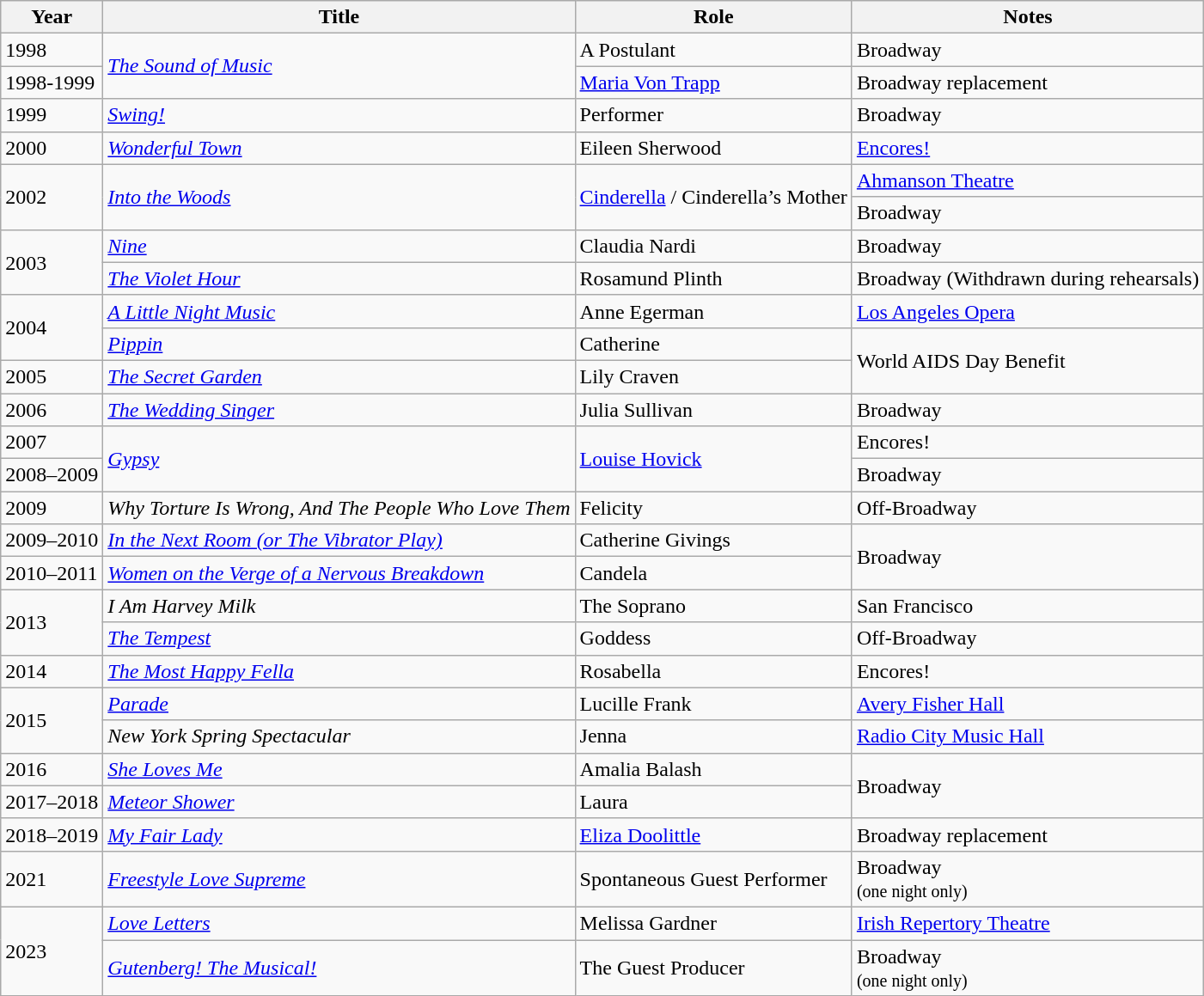<table class="wikitable sortable">
<tr>
<th>Year</th>
<th>Title</th>
<th>Role</th>
<th class="unsortable">Notes</th>
</tr>
<tr>
<td>1998</td>
<td rowspan="2"><em><a href='#'>The Sound of Music</a></em></td>
<td>A Postulant</td>
<td>Broadway</td>
</tr>
<tr>
<td>1998-1999</td>
<td><a href='#'>Maria Von Trapp</a></td>
<td>Broadway replacement</td>
</tr>
<tr>
<td>1999</td>
<td><em><a href='#'>Swing!</a></em></td>
<td>Performer</td>
<td>Broadway</td>
</tr>
<tr>
<td>2000</td>
<td><em><a href='#'>Wonderful Town</a></em></td>
<td>Eileen Sherwood</td>
<td><a href='#'>Encores!</a></td>
</tr>
<tr>
<td rowspan="2">2002</td>
<td rowspan="2"><em><a href='#'>Into the Woods</a></em></td>
<td rowspan="2"><a href='#'>Cinderella</a> / Cinderella’s Mother</td>
<td><a href='#'>Ahmanson Theatre</a></td>
</tr>
<tr>
<td>Broadway</td>
</tr>
<tr>
<td rowspan="2">2003</td>
<td><em><a href='#'>Nine</a></em></td>
<td>Claudia Nardi</td>
<td>Broadway</td>
</tr>
<tr>
<td><em><a href='#'>The Violet Hour</a></em></td>
<td>Rosamund Plinth</td>
<td>Broadway (Withdrawn during rehearsals)</td>
</tr>
<tr>
<td rowspan="2">2004</td>
<td><em><a href='#'>A Little Night Music</a></em></td>
<td>Anne Egerman</td>
<td><a href='#'>Los Angeles Opera</a></td>
</tr>
<tr>
<td><em><a href='#'>Pippin</a></em></td>
<td>Catherine</td>
<td rowspan="2">World AIDS Day Benefit</td>
</tr>
<tr>
<td>2005</td>
<td><em><a href='#'>The Secret Garden</a></em></td>
<td>Lily Craven</td>
</tr>
<tr>
<td>2006</td>
<td><em><a href='#'>The Wedding Singer</a></em></td>
<td>Julia Sullivan</td>
<td>Broadway</td>
</tr>
<tr>
<td>2007</td>
<td rowspan="2"><em><a href='#'>Gypsy</a></em></td>
<td rowspan="2"><a href='#'>Louise Hovick</a></td>
<td>Encores!</td>
</tr>
<tr>
<td>2008–2009</td>
<td>Broadway</td>
</tr>
<tr>
<td>2009</td>
<td><em>Why Torture Is Wrong, And The People Who Love Them</em></td>
<td>Felicity</td>
<td>Off-Broadway</td>
</tr>
<tr>
<td>2009–2010</td>
<td><em><a href='#'>In the Next Room (or The Vibrator Play)</a></em></td>
<td>Catherine Givings</td>
<td rowspan="2">Broadway</td>
</tr>
<tr>
<td>2010–2011</td>
<td><em><a href='#'>Women on the Verge of a Nervous Breakdown</a></em></td>
<td>Candela</td>
</tr>
<tr>
<td rowspan="2">2013</td>
<td><em>I Am Harvey Milk</em></td>
<td>The Soprano</td>
<td>San Francisco</td>
</tr>
<tr>
<td><em><a href='#'>The Tempest</a></em></td>
<td>Goddess</td>
<td>Off-Broadway</td>
</tr>
<tr>
<td>2014</td>
<td><em><a href='#'>The Most Happy Fella</a></em></td>
<td>Rosabella</td>
<td>Encores!</td>
</tr>
<tr>
<td rowspan="2">2015</td>
<td><em><a href='#'>Parade</a></em></td>
<td>Lucille Frank</td>
<td><a href='#'>Avery Fisher Hall</a></td>
</tr>
<tr>
<td><em>New York Spring Spectacular</em></td>
<td>Jenna</td>
<td><a href='#'>Radio City Music Hall</a></td>
</tr>
<tr>
<td>2016</td>
<td><em><a href='#'>She Loves Me</a></em></td>
<td>Amalia Balash</td>
<td rowspan="2">Broadway</td>
</tr>
<tr>
<td>2017–2018</td>
<td><em><a href='#'>Meteor Shower</a></em></td>
<td>Laura</td>
</tr>
<tr>
<td>2018–2019</td>
<td><em><a href='#'>My Fair Lady</a></em></td>
<td><a href='#'>Eliza Doolittle</a></td>
<td>Broadway replacement</td>
</tr>
<tr>
<td>2021</td>
<td><em><a href='#'>Freestyle Love Supreme</a></em></td>
<td>Spontaneous Guest Performer</td>
<td>Broadway<br> <small>(one night only)</small></td>
</tr>
<tr>
<td rowspan="2">2023</td>
<td><em><a href='#'>Love Letters</a></em></td>
<td>Melissa Gardner</td>
<td><a href='#'>Irish Repertory Theatre</a></td>
</tr>
<tr>
<td><em><a href='#'>Gutenberg! The Musical!</a></em></td>
<td>The Guest Producer</td>
<td>Broadway<br> <small>(one night only)</small></td>
</tr>
</table>
